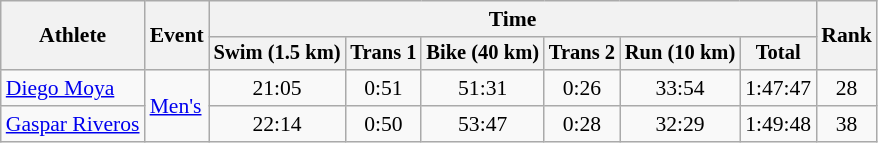<table class=wikitable style="font-size:90%;text-align:center">
<tr>
<th rowspan=2>Athlete</th>
<th rowspan=2>Event</th>
<th colspan=6>Time</th>
<th rowspan=2>Rank</th>
</tr>
<tr style="font-size:95%">
<th>Swim (1.5 km)</th>
<th>Trans 1</th>
<th>Bike (40 km)</th>
<th>Trans 2</th>
<th>Run (10 km)</th>
<th>Total</th>
</tr>
<tr>
<td align=left><a href='#'>Diego Moya</a></td>
<td align=left rowspan=2><a href='#'>Men's</a></td>
<td>21:05</td>
<td>0:51</td>
<td>51:31</td>
<td>0:26</td>
<td>33:54</td>
<td>1:47:47</td>
<td>28</td>
</tr>
<tr>
<td align=left><a href='#'>Gaspar Riveros</a></td>
<td>22:14</td>
<td>0:50</td>
<td>53:47</td>
<td>0:28</td>
<td>32:29</td>
<td>1:49:48</td>
<td>38</td>
</tr>
</table>
